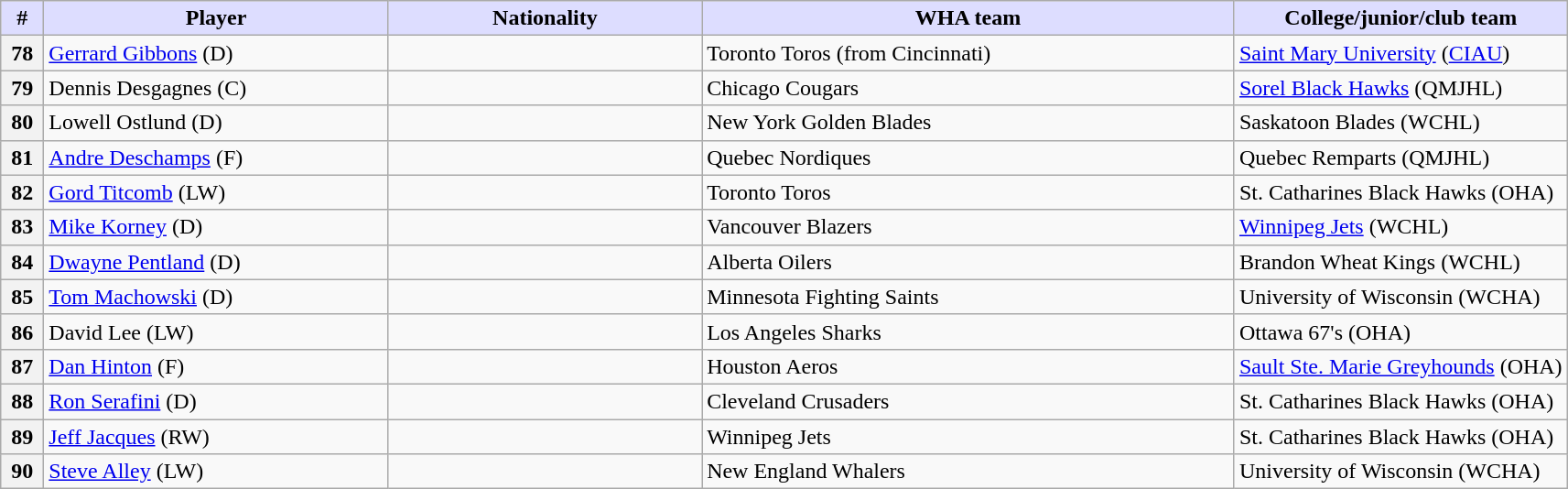<table class="wikitable">
<tr>
<th style="background:#ddf; width:2.75%;">#</th>
<th style="background:#ddf; width:22.0%;">Player</th>
<th style="background:#ddf; width:20.0%;">Nationality</th>
<th style="background:#ddf; width:34.0%;">WHA team</th>
<th style="background:#ddf; width:100.0%;">College/junior/club team</th>
</tr>
<tr>
<th>78</th>
<td><a href='#'>Gerrard Gibbons</a> (D)</td>
<td></td>
<td>Toronto Toros (from Cincinnati)</td>
<td><a href='#'>Saint Mary University</a> (<a href='#'>CIAU</a>)</td>
</tr>
<tr>
<th>79</th>
<td>Dennis Desgagnes (C)</td>
<td></td>
<td>Chicago Cougars</td>
<td><a href='#'>Sorel Black Hawks</a> (QMJHL)</td>
</tr>
<tr>
<th>80</th>
<td>Lowell Ostlund (D)</td>
<td></td>
<td>New York Golden Blades</td>
<td>Saskatoon Blades (WCHL)</td>
</tr>
<tr>
<th>81</th>
<td><a href='#'>Andre Deschamps</a> (F)</td>
<td></td>
<td>Quebec Nordiques</td>
<td>Quebec Remparts (QMJHL)</td>
</tr>
<tr>
<th>82</th>
<td><a href='#'>Gord Titcomb</a> (LW)</td>
<td></td>
<td>Toronto Toros</td>
<td>St. Catharines Black Hawks (OHA)</td>
</tr>
<tr>
<th>83</th>
<td><a href='#'>Mike Korney</a> (D)</td>
<td></td>
<td>Vancouver Blazers</td>
<td><a href='#'>Winnipeg Jets</a> (WCHL)</td>
</tr>
<tr>
<th>84</th>
<td><a href='#'>Dwayne Pentland</a> (D)</td>
<td></td>
<td>Alberta Oilers</td>
<td>Brandon Wheat Kings (WCHL)</td>
</tr>
<tr>
<th>85</th>
<td><a href='#'>Tom Machowski</a> (D)</td>
<td></td>
<td>Minnesota Fighting Saints</td>
<td>University of Wisconsin (WCHA)</td>
</tr>
<tr>
<th>86</th>
<td>David Lee (LW)</td>
<td></td>
<td>Los Angeles Sharks</td>
<td>Ottawa 67's (OHA)</td>
</tr>
<tr>
<th>87</th>
<td><a href='#'>Dan Hinton</a> (F)</td>
<td></td>
<td>Houston Aeros</td>
<td><a href='#'>Sault Ste. Marie Greyhounds</a> (OHA)</td>
</tr>
<tr>
<th>88</th>
<td><a href='#'>Ron Serafini</a> (D)</td>
<td></td>
<td>Cleveland Crusaders</td>
<td>St. Catharines Black Hawks (OHA)</td>
</tr>
<tr>
<th>89</th>
<td><a href='#'>Jeff Jacques</a> (RW)</td>
<td></td>
<td>Winnipeg Jets</td>
<td>St. Catharines Black Hawks (OHA)</td>
</tr>
<tr>
<th>90</th>
<td><a href='#'>Steve Alley</a> (LW)</td>
<td></td>
<td>New England Whalers</td>
<td>University of Wisconsin (WCHA)</td>
</tr>
</table>
